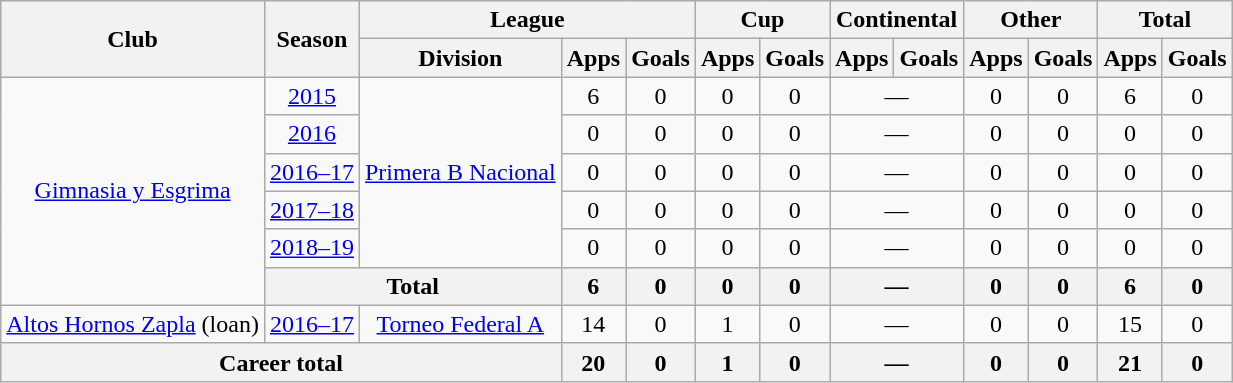<table class="wikitable" style="text-align:center">
<tr>
<th rowspan="2">Club</th>
<th rowspan="2">Season</th>
<th colspan="3">League</th>
<th colspan="2">Cup</th>
<th colspan="2">Continental</th>
<th colspan="2">Other</th>
<th colspan="2">Total</th>
</tr>
<tr>
<th>Division</th>
<th>Apps</th>
<th>Goals</th>
<th>Apps</th>
<th>Goals</th>
<th>Apps</th>
<th>Goals</th>
<th>Apps</th>
<th>Goals</th>
<th>Apps</th>
<th>Goals</th>
</tr>
<tr>
<td rowspan="6"><a href='#'>Gimnasia y Esgrima</a></td>
<td><a href='#'>2015</a></td>
<td rowspan="5"><a href='#'>Primera B Nacional</a></td>
<td>6</td>
<td>0</td>
<td>0</td>
<td>0</td>
<td colspan="2">—</td>
<td>0</td>
<td>0</td>
<td>6</td>
<td>0</td>
</tr>
<tr>
<td><a href='#'>2016</a></td>
<td>0</td>
<td>0</td>
<td>0</td>
<td>0</td>
<td colspan="2">—</td>
<td>0</td>
<td>0</td>
<td>0</td>
<td>0</td>
</tr>
<tr>
<td><a href='#'>2016–17</a></td>
<td>0</td>
<td>0</td>
<td>0</td>
<td>0</td>
<td colspan="2">—</td>
<td>0</td>
<td>0</td>
<td>0</td>
<td>0</td>
</tr>
<tr>
<td><a href='#'>2017–18</a></td>
<td>0</td>
<td>0</td>
<td>0</td>
<td>0</td>
<td colspan="2">—</td>
<td>0</td>
<td>0</td>
<td>0</td>
<td>0</td>
</tr>
<tr>
<td><a href='#'>2018–19</a></td>
<td>0</td>
<td>0</td>
<td>0</td>
<td>0</td>
<td colspan="2">—</td>
<td>0</td>
<td>0</td>
<td>0</td>
<td>0</td>
</tr>
<tr>
<th colspan="2">Total</th>
<th>6</th>
<th>0</th>
<th>0</th>
<th>0</th>
<th colspan="2">—</th>
<th>0</th>
<th>0</th>
<th>6</th>
<th>0</th>
</tr>
<tr>
<td rowspan="1"><a href='#'>Altos Hornos Zapla</a> (loan)</td>
<td><a href='#'>2016–17</a></td>
<td rowspan="1"><a href='#'>Torneo Federal A</a></td>
<td>14</td>
<td>0</td>
<td>1</td>
<td>0</td>
<td colspan="2">—</td>
<td>0</td>
<td>0</td>
<td>15</td>
<td>0</td>
</tr>
<tr>
<th colspan="3">Career total</th>
<th>20</th>
<th>0</th>
<th>1</th>
<th>0</th>
<th colspan="2">—</th>
<th>0</th>
<th>0</th>
<th>21</th>
<th>0</th>
</tr>
</table>
